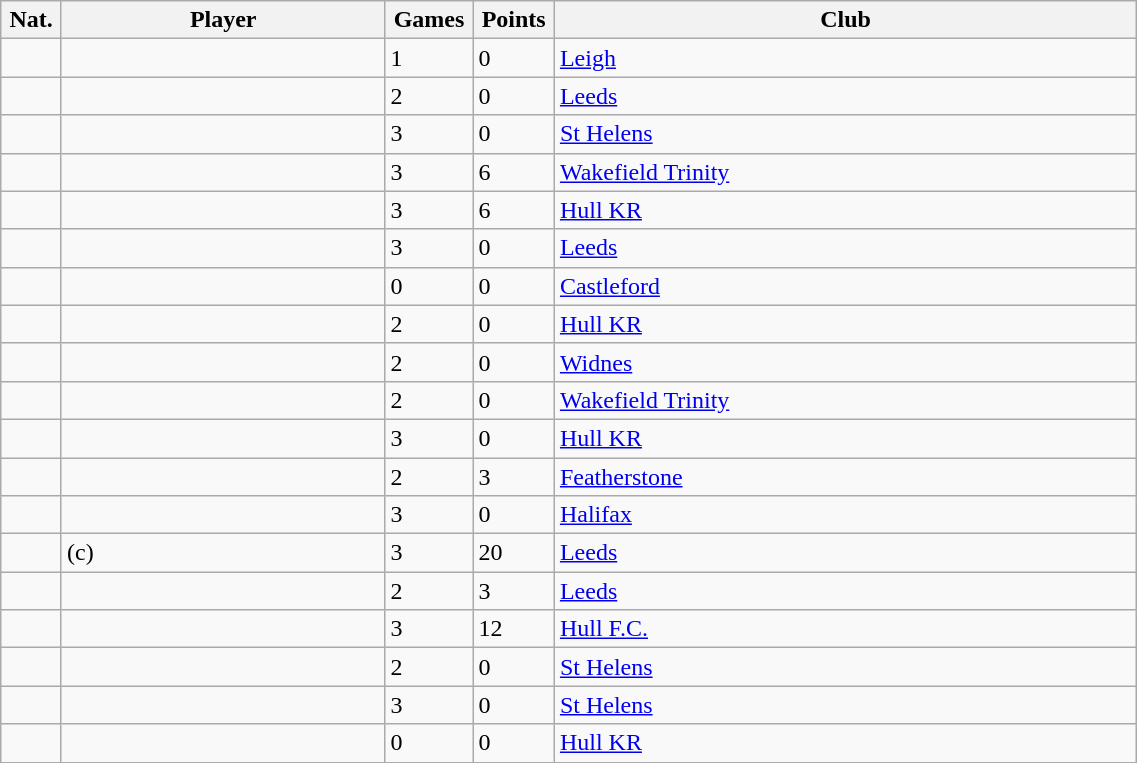<table class="wikitable sortable" style="width:60%;text-align:left">
<tr>
<th width=4%>Nat.</th>
<th width=25%>Player</th>
<th width=4%>Games</th>
<th width=4%>Points</th>
<th width=45%>Club</th>
</tr>
<tr>
<td></td>
<td></td>
<td>1</td>
<td>0</td>
<td> <a href='#'>Leigh</a></td>
</tr>
<tr>
<td></td>
<td></td>
<td>2</td>
<td>0</td>
<td> <a href='#'>Leeds</a></td>
</tr>
<tr>
<td></td>
<td></td>
<td>3</td>
<td>0</td>
<td> <a href='#'>St Helens</a></td>
</tr>
<tr>
<td></td>
<td></td>
<td>3</td>
<td>6</td>
<td> <a href='#'>Wakefield Trinity</a></td>
</tr>
<tr>
<td></td>
<td></td>
<td>3</td>
<td>6</td>
<td> <a href='#'>Hull KR</a></td>
</tr>
<tr>
<td></td>
<td></td>
<td>3</td>
<td>0</td>
<td> <a href='#'>Leeds</a></td>
</tr>
<tr>
<td></td>
<td></td>
<td>0</td>
<td>0</td>
<td> <a href='#'>Castleford</a></td>
</tr>
<tr>
<td></td>
<td></td>
<td>2</td>
<td>0</td>
<td> <a href='#'>Hull KR</a></td>
</tr>
<tr>
<td></td>
<td></td>
<td>2</td>
<td>0</td>
<td> <a href='#'>Widnes</a></td>
</tr>
<tr>
<td></td>
<td></td>
<td>2</td>
<td>0</td>
<td> <a href='#'>Wakefield Trinity</a></td>
</tr>
<tr>
<td></td>
<td></td>
<td>3</td>
<td>0</td>
<td> <a href='#'>Hull KR</a></td>
</tr>
<tr>
<td></td>
<td></td>
<td>2</td>
<td>3</td>
<td> <a href='#'>Featherstone</a></td>
</tr>
<tr>
<td></td>
<td></td>
<td>3</td>
<td>0</td>
<td> <a href='#'>Halifax</a></td>
</tr>
<tr>
<td></td>
<td> (c)</td>
<td>3</td>
<td>20</td>
<td> <a href='#'>Leeds</a></td>
</tr>
<tr>
<td></td>
<td></td>
<td>2</td>
<td>3</td>
<td> <a href='#'>Leeds</a></td>
</tr>
<tr>
<td></td>
<td></td>
<td>3</td>
<td>12</td>
<td> <a href='#'>Hull F.C.</a></td>
</tr>
<tr>
<td></td>
<td></td>
<td>2</td>
<td>0</td>
<td> <a href='#'>St Helens</a></td>
</tr>
<tr>
<td></td>
<td></td>
<td>3</td>
<td>0</td>
<td> <a href='#'>St Helens</a></td>
</tr>
<tr>
<td></td>
<td></td>
<td>0</td>
<td>0</td>
<td> <a href='#'>Hull KR</a></td>
</tr>
</table>
